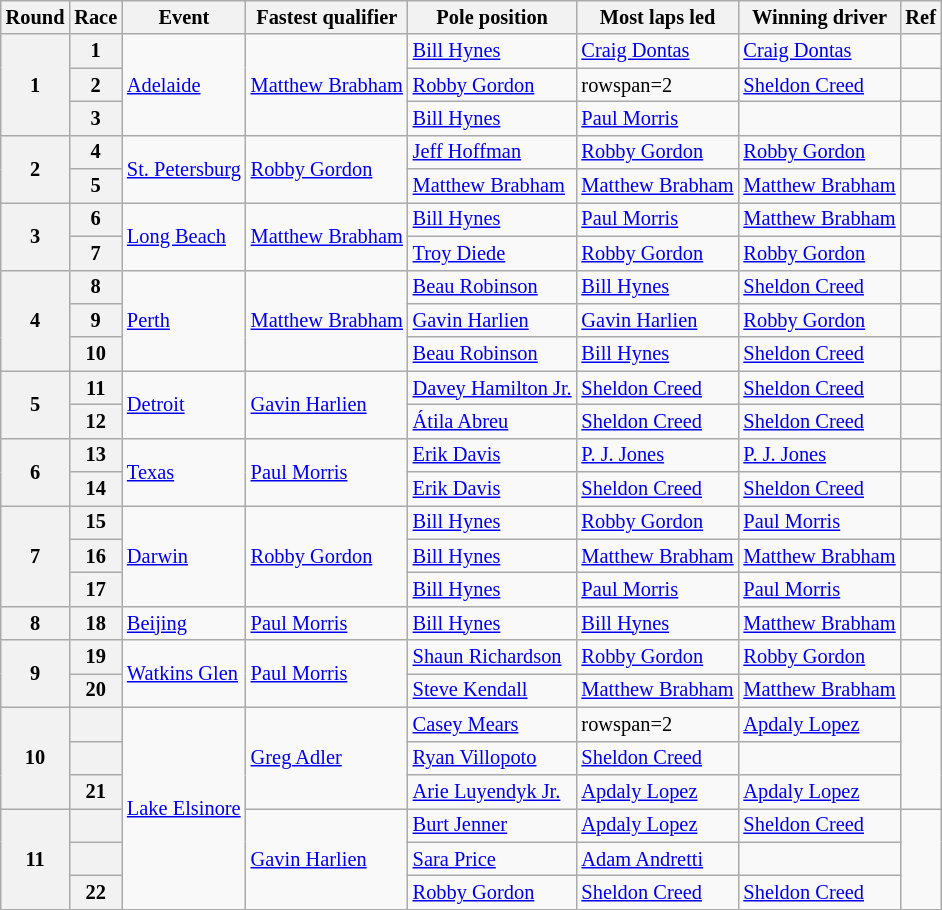<table class="wikitable" style="font-size: 85%;">
<tr>
<th>Round</th>
<th>Race</th>
<th>Event</th>
<th>Fastest qualifier</th>
<th>Pole position</th>
<th>Most laps led</th>
<th>Winning driver</th>
<th>Ref</th>
</tr>
<tr>
<th rowspan=3>1</th>
<th>1</th>
<td rowspan=3><a href='#'>Adelaide</a></td>
<td rowspan=3> <a href='#'>Matthew Brabham</a></td>
<td> <a href='#'>Bill Hynes</a></td>
<td> <a href='#'>Craig Dontas</a></td>
<td> <a href='#'>Craig Dontas</a></td>
<td></td>
</tr>
<tr>
<th>2</th>
<td> <a href='#'>Robby Gordon</a></td>
<td>rowspan=2 </td>
<td> <a href='#'>Sheldon Creed</a></td>
<td></td>
</tr>
<tr>
<th>3</th>
<td> <a href='#'>Bill Hynes</a></td>
<td> <a href='#'>Paul Morris</a></td>
<td></td>
</tr>
<tr>
<th rowspan=2>2</th>
<th>4</th>
<td rowspan=2><a href='#'>St. Petersburg</a></td>
<td rowspan=2> <a href='#'>Robby Gordon</a></td>
<td> <a href='#'>Jeff Hoffman</a></td>
<td> <a href='#'>Robby Gordon</a></td>
<td> <a href='#'>Robby Gordon</a></td>
<td></td>
</tr>
<tr>
<th>5</th>
<td> <a href='#'>Matthew Brabham</a></td>
<td> <a href='#'>Matthew Brabham</a></td>
<td> <a href='#'>Matthew Brabham</a></td>
<td></td>
</tr>
<tr>
<th rowspan=2>3</th>
<th>6</th>
<td rowspan=2><a href='#'>Long Beach</a></td>
<td rowspan=2> <a href='#'>Matthew Brabham</a></td>
<td> <a href='#'>Bill Hynes</a></td>
<td> <a href='#'>Paul Morris</a></td>
<td> <a href='#'>Matthew Brabham</a></td>
<td></td>
</tr>
<tr>
<th>7</th>
<td> <a href='#'>Troy Diede</a></td>
<td> <a href='#'>Robby Gordon</a></td>
<td> <a href='#'>Robby Gordon</a></td>
<td></td>
</tr>
<tr>
<th rowspan=3>4</th>
<th>8</th>
<td rowspan=3><a href='#'>Perth</a></td>
<td rowspan=3> <a href='#'>Matthew Brabham</a></td>
<td> <a href='#'>Beau Robinson</a></td>
<td> <a href='#'>Bill Hynes</a></td>
<td> <a href='#'>Sheldon Creed</a></td>
<td></td>
</tr>
<tr>
<th>9</th>
<td> <a href='#'>Gavin Harlien</a></td>
<td> <a href='#'>Gavin Harlien</a></td>
<td> <a href='#'>Robby Gordon</a></td>
<td></td>
</tr>
<tr>
<th>10</th>
<td> <a href='#'>Beau Robinson</a></td>
<td> <a href='#'>Bill Hynes</a></td>
<td> <a href='#'>Sheldon Creed</a></td>
<td></td>
</tr>
<tr>
<th rowspan=2>5</th>
<th>11</th>
<td rowspan=2><a href='#'>Detroit</a></td>
<td rowspan=2> <a href='#'>Gavin Harlien</a></td>
<td> <a href='#'>Davey Hamilton Jr.</a></td>
<td> <a href='#'>Sheldon Creed</a></td>
<td> <a href='#'>Sheldon Creed</a></td>
<td></td>
</tr>
<tr>
<th>12</th>
<td> <a href='#'>Átila Abreu</a></td>
<td> <a href='#'>Sheldon Creed</a></td>
<td> <a href='#'>Sheldon Creed</a></td>
<td></td>
</tr>
<tr>
<th rowspan=2>6</th>
<th>13</th>
<td rowspan=2><a href='#'>Texas</a></td>
<td rowspan=2> <a href='#'>Paul Morris</a></td>
<td> <a href='#'>Erik Davis</a></td>
<td> <a href='#'>P. J. Jones</a></td>
<td> <a href='#'>P. J. Jones</a></td>
<td></td>
</tr>
<tr>
<th>14</th>
<td> <a href='#'>Erik Davis</a></td>
<td> <a href='#'>Sheldon Creed</a></td>
<td> <a href='#'>Sheldon Creed</a></td>
<td></td>
</tr>
<tr>
<th rowspan=3>7</th>
<th>15</th>
<td rowspan=3><a href='#'>Darwin</a></td>
<td rowspan=3> <a href='#'>Robby Gordon</a></td>
<td> <a href='#'>Bill Hynes</a></td>
<td> <a href='#'>Robby Gordon</a></td>
<td> <a href='#'>Paul Morris</a></td>
<td></td>
</tr>
<tr>
<th>16</th>
<td> <a href='#'>Bill Hynes</a></td>
<td> <a href='#'>Matthew Brabham</a></td>
<td> <a href='#'>Matthew Brabham</a></td>
<td></td>
</tr>
<tr>
<th>17</th>
<td> <a href='#'>Bill Hynes</a></td>
<td> <a href='#'>Paul Morris</a></td>
<td> <a href='#'>Paul Morris</a></td>
<td></td>
</tr>
<tr>
<th>8</th>
<th>18</th>
<td><a href='#'>Beijing</a></td>
<td> <a href='#'>Paul Morris</a></td>
<td> <a href='#'>Bill Hynes</a></td>
<td> <a href='#'>Bill Hynes</a></td>
<td> <a href='#'>Matthew Brabham</a></td>
<td></td>
</tr>
<tr>
<th rowspan=2>9</th>
<th>19</th>
<td rowspan=2><a href='#'>Watkins Glen</a></td>
<td rowspan=2> <a href='#'>Paul Morris</a></td>
<td> <a href='#'>Shaun Richardson</a></td>
<td> <a href='#'>Robby Gordon</a></td>
<td> <a href='#'>Robby Gordon</a></td>
<td></td>
</tr>
<tr>
<th>20</th>
<td> <a href='#'>Steve Kendall</a></td>
<td> <a href='#'>Matthew Brabham</a></td>
<td> <a href='#'>Matthew Brabham</a></td>
<td></td>
</tr>
<tr>
<th rowspan=3>10</th>
<th></th>
<td rowspan=6><a href='#'>Lake Elsinore</a></td>
<td rowspan=3> <a href='#'>Greg Adler</a></td>
<td> <a href='#'>Casey Mears</a></td>
<td>rowspan=2 </td>
<td> <a href='#'>Apdaly Lopez</a></td>
<td rowspan=3></td>
</tr>
<tr>
<th></th>
<td> <a href='#'>Ryan Villopoto</a></td>
<td> <a href='#'>Sheldon Creed</a></td>
</tr>
<tr>
<th>21</th>
<td> <a href='#'>Arie Luyendyk Jr.</a></td>
<td> <a href='#'>Apdaly Lopez</a></td>
<td> <a href='#'>Apdaly Lopez</a></td>
</tr>
<tr>
<th rowspan=6>11</th>
<th></th>
<td rowspan=3> <a href='#'>Gavin Harlien</a></td>
<td> <a href='#'>Burt Jenner</a></td>
<td> <a href='#'>Apdaly Lopez</a></td>
<td> <a href='#'>Sheldon Creed</a></td>
<td rowspan=3></td>
</tr>
<tr>
<th></th>
<td> <a href='#'>Sara Price</a></td>
<td> <a href='#'>Adam Andretti</a></td>
</tr>
<tr>
<th>22</th>
<td> <a href='#'>Robby Gordon</a></td>
<td> <a href='#'>Sheldon Creed</a></td>
<td> <a href='#'>Sheldon Creed</a></td>
</tr>
</table>
